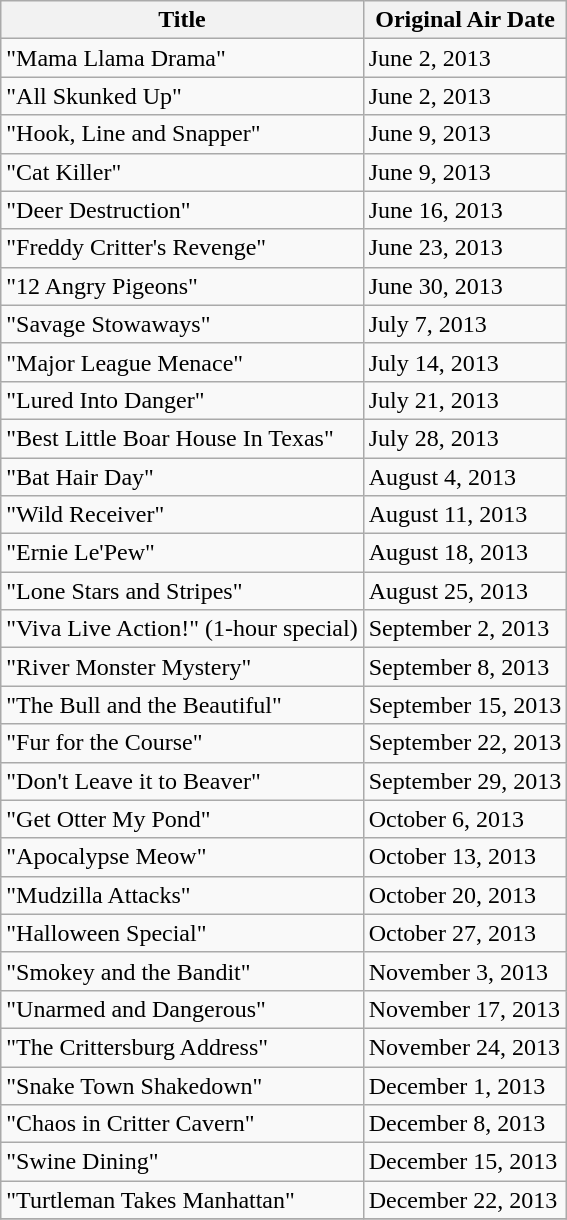<table class="wikitable">
<tr>
<th>Title</th>
<th>Original Air Date</th>
</tr>
<tr>
<td>"Mama Llama Drama"</td>
<td>June 2, 2013</td>
</tr>
<tr>
<td>"All Skunked Up"</td>
<td>June 2, 2013</td>
</tr>
<tr>
<td>"Hook, Line and Snapper"</td>
<td>June 9, 2013</td>
</tr>
<tr>
<td>"Cat Killer"</td>
<td>June 9, 2013</td>
</tr>
<tr>
<td>"Deer Destruction"</td>
<td>June 16, 2013</td>
</tr>
<tr>
<td>"Freddy Critter's Revenge"</td>
<td>June 23, 2013</td>
</tr>
<tr>
<td>"12 Angry Pigeons"</td>
<td>June 30, 2013</td>
</tr>
<tr>
<td>"Savage Stowaways"</td>
<td>July 7, 2013</td>
</tr>
<tr>
<td>"Major League Menace"</td>
<td>July 14, 2013</td>
</tr>
<tr>
<td>"Lured Into Danger"</td>
<td>July 21, 2013</td>
</tr>
<tr>
<td>"Best Little Boar House In Texas"</td>
<td>July 28, 2013</td>
</tr>
<tr>
<td>"Bat Hair Day"</td>
<td>August 4, 2013</td>
</tr>
<tr>
<td>"Wild Receiver"</td>
<td>August 11, 2013</td>
</tr>
<tr>
<td>"Ernie Le'Pew"</td>
<td>August 18, 2013</td>
</tr>
<tr>
<td>"Lone Stars and Stripes"</td>
<td>August 25, 2013</td>
</tr>
<tr>
<td>"Viva Live Action!" (1-hour special)</td>
<td>September 2, 2013</td>
</tr>
<tr>
<td>"River Monster Mystery"</td>
<td>September 8, 2013</td>
</tr>
<tr>
<td>"The Bull and the Beautiful"</td>
<td>September 15, 2013</td>
</tr>
<tr>
<td>"Fur for the Course"</td>
<td>September 22, 2013</td>
</tr>
<tr>
<td>"Don't Leave it to Beaver"</td>
<td>September 29, 2013</td>
</tr>
<tr>
<td>"Get Otter My Pond"</td>
<td>October 6, 2013</td>
</tr>
<tr>
<td>"Apocalypse Meow"</td>
<td>October 13, 2013</td>
</tr>
<tr>
<td>"Mudzilla Attacks"</td>
<td>October 20, 2013</td>
</tr>
<tr>
<td>"Halloween Special"</td>
<td>October 27, 2013</td>
</tr>
<tr>
<td>"Smokey and the Bandit"</td>
<td>November 3, 2013</td>
</tr>
<tr>
<td>"Unarmed and Dangerous"</td>
<td>November 17, 2013</td>
</tr>
<tr>
<td>"The Crittersburg Address"</td>
<td>November 24, 2013</td>
</tr>
<tr>
<td>"Snake Town Shakedown"</td>
<td>December 1, 2013</td>
</tr>
<tr>
<td>"Chaos in Critter Cavern"</td>
<td>December 8, 2013</td>
</tr>
<tr>
<td>"Swine Dining"</td>
<td>December 15, 2013</td>
</tr>
<tr>
<td>"Turtleman Takes Manhattan"</td>
<td>December 22, 2013</td>
</tr>
<tr>
</tr>
</table>
